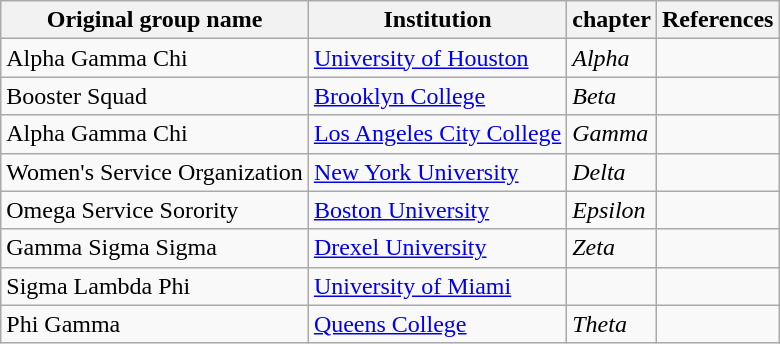<table class="wikitable">
<tr>
<th>Original group name</th>
<th>Institution</th>
<th><strong></strong> chapter</th>
<th>References</th>
</tr>
<tr>
<td>Alpha Gamma Chi</td>
<td><a href='#'>University of Houston</a></td>
<td><em>Alpha</em></td>
<td></td>
</tr>
<tr>
<td>Booster Squad</td>
<td><a href='#'>Brooklyn College</a></td>
<td><em>Beta</em></td>
<td></td>
</tr>
<tr>
<td>Alpha Gamma Chi</td>
<td><a href='#'>Los Angeles City College</a></td>
<td><em>Gamma</em></td>
<td></td>
</tr>
<tr>
<td>Women's Service Organization</td>
<td><a href='#'>New York University</a></td>
<td><em>Delta</em></td>
<td></td>
</tr>
<tr>
<td>Omega Service Sorority</td>
<td><a href='#'>Boston University</a></td>
<td><em>Epsilon</em></td>
<td></td>
</tr>
<tr>
<td>Gamma Sigma Sigma</td>
<td><a href='#'>Drexel University</a></td>
<td><em>Zeta</em></td>
<td></td>
</tr>
<tr>
<td>Sigma Lambda Phi</td>
<td><a href='#'>University of Miami</a></td>
<td></td>
<td></td>
</tr>
<tr>
<td>Phi Gamma</td>
<td><a href='#'>Queens College</a></td>
<td><em>Theta</em></td>
<td></td>
</tr>
</table>
